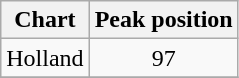<table class="wikitable">
<tr>
<th>Chart</th>
<th>Peak position</th>
</tr>
<tr>
<td align="left">Holland</td>
<td align="center">97</td>
</tr>
<tr>
</tr>
</table>
